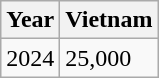<table class="wikitable">
<tr>
<th>Year</th>
<th>Vietnam</th>
</tr>
<tr>
<td>2024</td>
<td>25,000</td>
</tr>
</table>
